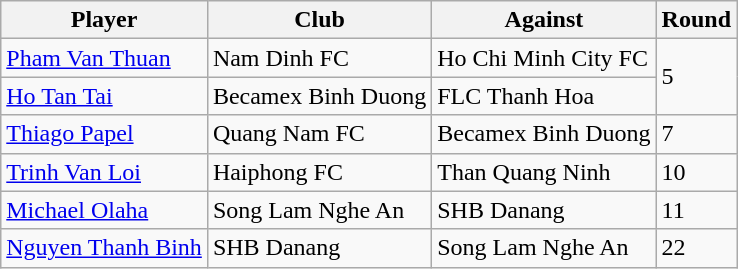<table class="wikitable" style="text-align:left;">
<tr>
<th>Player</th>
<th>Club</th>
<th>Against</th>
<th>Round</th>
</tr>
<tr>
<td align="left"> <a href='#'>Pham Van Thuan</a></td>
<td style="text-align:left;">Nam Dinh FC</td>
<td style="text-align:left;">Ho Chi Minh City FC</td>
<td rowspan=2>5</td>
</tr>
<tr>
<td align="left"> <a href='#'>Ho Tan Tai</a></td>
<td style="text-align:left;">Becamex Binh Duong</td>
<td style="text-align:left;">FLC Thanh Hoa</td>
</tr>
<tr>
<td align="left"> <a href='#'>Thiago Papel</a></td>
<td style="text-align:left;">Quang Nam FC</td>
<td style="text-align:left;">Becamex Binh Duong</td>
<td>7</td>
</tr>
<tr>
<td align="left"> <a href='#'>Trinh Van Loi</a></td>
<td style="text-align:left;">Haiphong FC</td>
<td style="text-align:left;">Than Quang Ninh</td>
<td>10</td>
</tr>
<tr>
<td align="left"> <a href='#'>Michael Olaha</a></td>
<td style="text-align:left;">Song Lam Nghe An</td>
<td style="text-align:left;">SHB Danang</td>
<td>11</td>
</tr>
<tr>
<td align="left"> <a href='#'>Nguyen Thanh Binh</a></td>
<td style="text-align:left;">SHB Danang</td>
<td style="text-align:left;">Song Lam Nghe An</td>
<td>22</td>
</tr>
</table>
